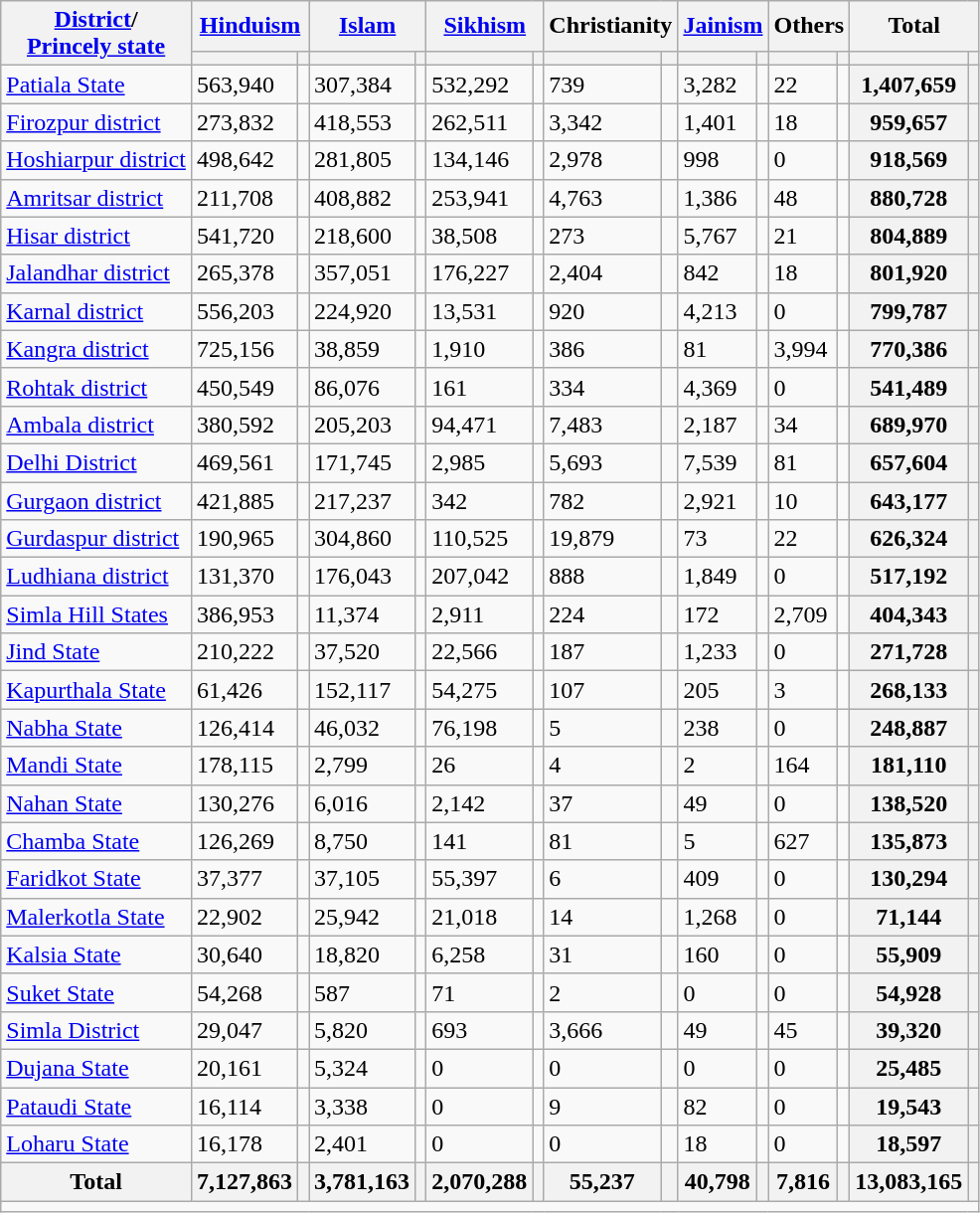<table class="wikitable sortable">
<tr>
<th rowspan="2"><a href='#'>District</a>/<br><a href='#'>Princely state</a></th>
<th colspan="2"><a href='#'>Hinduism</a> </th>
<th colspan="2"><a href='#'>Islam</a> </th>
<th colspan="2"><a href='#'>Sikhism</a> </th>
<th colspan="2">Christianity </th>
<th colspan="2"><a href='#'>Jainism</a> </th>
<th colspan="2">Others</th>
<th colspan="2">Total</th>
</tr>
<tr>
<th><a href='#'></a></th>
<th></th>
<th></th>
<th></th>
<th></th>
<th></th>
<th></th>
<th></th>
<th></th>
<th></th>
<th></th>
<th></th>
<th></th>
<th></th>
</tr>
<tr>
<td><a href='#'>Patiala State</a></td>
<td>563,940</td>
<td></td>
<td>307,384</td>
<td></td>
<td>532,292</td>
<td></td>
<td>739</td>
<td></td>
<td>3,282</td>
<td></td>
<td>22</td>
<td></td>
<th>1,407,659</th>
<th></th>
</tr>
<tr>
<td><a href='#'>Firozpur district</a></td>
<td>273,832</td>
<td></td>
<td>418,553</td>
<td></td>
<td>262,511</td>
<td></td>
<td>3,342</td>
<td></td>
<td>1,401</td>
<td></td>
<td>18</td>
<td></td>
<th>959,657</th>
<th></th>
</tr>
<tr>
<td><a href='#'>Hoshiarpur district</a></td>
<td>498,642</td>
<td></td>
<td>281,805</td>
<td></td>
<td>134,146</td>
<td></td>
<td>2,978</td>
<td></td>
<td>998</td>
<td></td>
<td>0</td>
<td></td>
<th>918,569</th>
<th></th>
</tr>
<tr>
<td><a href='#'>Amritsar district</a></td>
<td>211,708</td>
<td></td>
<td>408,882</td>
<td></td>
<td>253,941</td>
<td></td>
<td>4,763</td>
<td></td>
<td>1,386</td>
<td></td>
<td>48</td>
<td></td>
<th>880,728</th>
<th></th>
</tr>
<tr>
<td><a href='#'>Hisar district</a></td>
<td>541,720</td>
<td></td>
<td>218,600</td>
<td></td>
<td>38,508</td>
<td></td>
<td>273</td>
<td></td>
<td>5,767</td>
<td></td>
<td>21</td>
<td></td>
<th>804,889</th>
<th></th>
</tr>
<tr>
<td><a href='#'>Jalandhar district</a></td>
<td>265,378</td>
<td></td>
<td>357,051</td>
<td></td>
<td>176,227</td>
<td></td>
<td>2,404</td>
<td></td>
<td>842</td>
<td></td>
<td>18</td>
<td></td>
<th>801,920</th>
<th></th>
</tr>
<tr>
<td><a href='#'>Karnal district</a></td>
<td>556,203</td>
<td></td>
<td>224,920</td>
<td></td>
<td>13,531</td>
<td></td>
<td>920</td>
<td></td>
<td>4,213</td>
<td></td>
<td>0</td>
<td></td>
<th>799,787</th>
<th></th>
</tr>
<tr>
<td><a href='#'>Kangra district</a></td>
<td>725,156</td>
<td></td>
<td>38,859</td>
<td></td>
<td>1,910</td>
<td></td>
<td>386</td>
<td></td>
<td>81</td>
<td></td>
<td>3,994</td>
<td></td>
<th>770,386</th>
<th></th>
</tr>
<tr>
<td><a href='#'>Rohtak district</a></td>
<td>450,549</td>
<td></td>
<td>86,076</td>
<td></td>
<td>161</td>
<td></td>
<td>334</td>
<td></td>
<td>4,369</td>
<td></td>
<td>0</td>
<td></td>
<th>541,489</th>
<th></th>
</tr>
<tr>
<td><a href='#'>Ambala district</a></td>
<td>380,592</td>
<td></td>
<td>205,203</td>
<td></td>
<td>94,471</td>
<td></td>
<td>7,483</td>
<td></td>
<td>2,187</td>
<td></td>
<td>34</td>
<td></td>
<th>689,970</th>
<th></th>
</tr>
<tr>
<td><a href='#'>Delhi District</a></td>
<td>469,561</td>
<td></td>
<td>171,745</td>
<td></td>
<td>2,985</td>
<td></td>
<td>5,693</td>
<td></td>
<td>7,539</td>
<td></td>
<td>81</td>
<td></td>
<th>657,604</th>
<th></th>
</tr>
<tr>
<td><a href='#'>Gurgaon district</a></td>
<td>421,885</td>
<td></td>
<td>217,237</td>
<td></td>
<td>342</td>
<td></td>
<td>782</td>
<td></td>
<td>2,921</td>
<td></td>
<td>10</td>
<td></td>
<th>643,177</th>
<th></th>
</tr>
<tr>
<td><a href='#'>Gurdaspur district</a></td>
<td>190,965</td>
<td></td>
<td>304,860</td>
<td></td>
<td>110,525</td>
<td></td>
<td>19,879</td>
<td></td>
<td>73</td>
<td></td>
<td>22</td>
<td></td>
<th>626,324</th>
<th></th>
</tr>
<tr>
<td><a href='#'>Ludhiana district</a></td>
<td>131,370</td>
<td></td>
<td>176,043</td>
<td></td>
<td>207,042</td>
<td></td>
<td>888</td>
<td></td>
<td>1,849</td>
<td></td>
<td>0</td>
<td></td>
<th>517,192</th>
<th></th>
</tr>
<tr>
<td><a href='#'>Simla Hill States</a></td>
<td>386,953</td>
<td></td>
<td>11,374</td>
<td></td>
<td>2,911</td>
<td></td>
<td>224</td>
<td></td>
<td>172</td>
<td></td>
<td>2,709</td>
<td></td>
<th>404,343</th>
<th></th>
</tr>
<tr>
<td><a href='#'>Jind State</a></td>
<td>210,222</td>
<td></td>
<td>37,520</td>
<td></td>
<td>22,566</td>
<td></td>
<td>187</td>
<td></td>
<td>1,233</td>
<td></td>
<td>0</td>
<td></td>
<th>271,728</th>
<th></th>
</tr>
<tr>
<td><a href='#'>Kapurthala State</a></td>
<td>61,426</td>
<td></td>
<td>152,117</td>
<td></td>
<td>54,275</td>
<td></td>
<td>107</td>
<td></td>
<td>205</td>
<td></td>
<td>3</td>
<td></td>
<th>268,133</th>
<th></th>
</tr>
<tr>
<td><a href='#'>Nabha State</a></td>
<td>126,414</td>
<td></td>
<td>46,032</td>
<td></td>
<td>76,198</td>
<td></td>
<td>5</td>
<td></td>
<td>238</td>
<td></td>
<td>0</td>
<td></td>
<th>248,887</th>
<th></th>
</tr>
<tr>
<td><a href='#'>Mandi State</a></td>
<td>178,115</td>
<td></td>
<td>2,799</td>
<td></td>
<td>26</td>
<td></td>
<td>4</td>
<td></td>
<td>2</td>
<td></td>
<td>164</td>
<td></td>
<th>181,110</th>
<th></th>
</tr>
<tr>
<td><a href='#'>Nahan State</a></td>
<td>130,276</td>
<td></td>
<td>6,016</td>
<td></td>
<td>2,142</td>
<td></td>
<td>37</td>
<td></td>
<td>49</td>
<td></td>
<td>0</td>
<td></td>
<th>138,520</th>
<th></th>
</tr>
<tr>
<td><a href='#'>Chamba State</a></td>
<td>126,269</td>
<td></td>
<td>8,750</td>
<td></td>
<td>141</td>
<td></td>
<td>81</td>
<td></td>
<td>5</td>
<td></td>
<td>627</td>
<td></td>
<th>135,873</th>
<th></th>
</tr>
<tr>
<td><a href='#'>Faridkot State</a></td>
<td>37,377</td>
<td></td>
<td>37,105</td>
<td></td>
<td>55,397</td>
<td></td>
<td>6</td>
<td></td>
<td>409</td>
<td></td>
<td>0</td>
<td></td>
<th>130,294</th>
<th></th>
</tr>
<tr>
<td><a href='#'>Malerkotla State</a></td>
<td>22,902</td>
<td></td>
<td>25,942</td>
<td></td>
<td>21,018</td>
<td></td>
<td>14</td>
<td></td>
<td>1,268</td>
<td></td>
<td>0</td>
<td></td>
<th>71,144</th>
<th></th>
</tr>
<tr>
<td><a href='#'>Kalsia State</a></td>
<td>30,640</td>
<td></td>
<td>18,820</td>
<td></td>
<td>6,258</td>
<td></td>
<td>31</td>
<td></td>
<td>160</td>
<td></td>
<td>0</td>
<td></td>
<th>55,909</th>
<th></th>
</tr>
<tr>
<td><a href='#'>Suket State</a></td>
<td>54,268</td>
<td></td>
<td>587</td>
<td></td>
<td>71</td>
<td></td>
<td>2</td>
<td></td>
<td>0</td>
<td></td>
<td>0</td>
<td></td>
<th>54,928</th>
<th></th>
</tr>
<tr>
<td><a href='#'>Simla District</a></td>
<td>29,047</td>
<td></td>
<td>5,820</td>
<td></td>
<td>693</td>
<td></td>
<td>3,666</td>
<td></td>
<td>49</td>
<td></td>
<td>45</td>
<td></td>
<th>39,320</th>
<th></th>
</tr>
<tr>
<td><a href='#'>Dujana State</a></td>
<td>20,161</td>
<td></td>
<td>5,324</td>
<td></td>
<td>0</td>
<td></td>
<td>0</td>
<td></td>
<td>0</td>
<td></td>
<td>0</td>
<td></td>
<th>25,485</th>
<th></th>
</tr>
<tr>
<td><a href='#'>Pataudi State</a></td>
<td>16,114</td>
<td></td>
<td>3,338</td>
<td></td>
<td>0</td>
<td></td>
<td>9</td>
<td></td>
<td>82</td>
<td></td>
<td>0</td>
<td></td>
<th>19,543</th>
<th></th>
</tr>
<tr>
<td><a href='#'>Loharu State</a></td>
<td>16,178</td>
<td></td>
<td>2,401</td>
<td></td>
<td>0</td>
<td></td>
<td>0</td>
<td></td>
<td>18</td>
<td></td>
<td>0</td>
<td></td>
<th>18,597</th>
<th></th>
</tr>
<tr>
<th>Total</th>
<th>7,127,863</th>
<th></th>
<th>3,781,163</th>
<th></th>
<th>2,070,288</th>
<th></th>
<th>55,237</th>
<th></th>
<th>40,798</th>
<th></th>
<th>7,816</th>
<th></th>
<th>13,083,165</th>
<th></th>
</tr>
<tr class="sortbottom">
<td colspan="15"></td>
</tr>
</table>
